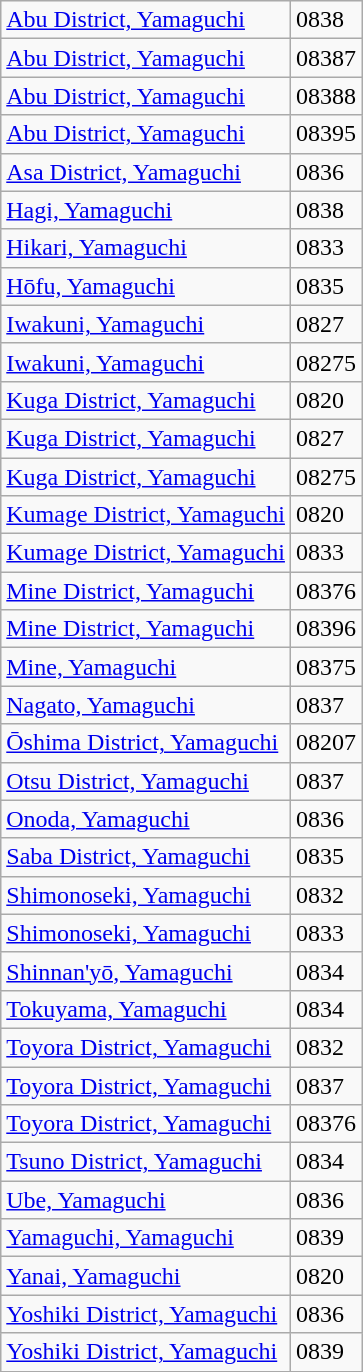<table class="wikitable">
<tr>
<td><a href='#'>Abu District, Yamaguchi</a></td>
<td>0838</td>
</tr>
<tr>
<td><a href='#'>Abu District, Yamaguchi</a></td>
<td>08387</td>
</tr>
<tr>
<td><a href='#'>Abu District, Yamaguchi</a></td>
<td>08388</td>
</tr>
<tr>
<td><a href='#'>Abu District, Yamaguchi</a></td>
<td>08395</td>
</tr>
<tr>
<td><a href='#'>Asa District, Yamaguchi</a></td>
<td>0836</td>
</tr>
<tr>
<td><a href='#'>Hagi, Yamaguchi</a></td>
<td>0838</td>
</tr>
<tr>
<td><a href='#'>Hikari, Yamaguchi</a></td>
<td>0833</td>
</tr>
<tr>
<td><a href='#'>Hōfu, Yamaguchi</a></td>
<td>0835</td>
</tr>
<tr>
<td><a href='#'>Iwakuni, Yamaguchi</a></td>
<td>0827</td>
</tr>
<tr>
<td><a href='#'>Iwakuni, Yamaguchi</a></td>
<td>08275</td>
</tr>
<tr>
<td><a href='#'>Kuga District, Yamaguchi</a></td>
<td>0820</td>
</tr>
<tr>
<td><a href='#'>Kuga District, Yamaguchi</a></td>
<td>0827</td>
</tr>
<tr>
<td><a href='#'>Kuga District, Yamaguchi</a></td>
<td>08275</td>
</tr>
<tr>
<td><a href='#'>Kumage District, Yamaguchi</a></td>
<td>0820</td>
</tr>
<tr>
<td><a href='#'>Kumage District, Yamaguchi</a></td>
<td>0833</td>
</tr>
<tr>
<td><a href='#'>Mine District, Yamaguchi</a></td>
<td>08376</td>
</tr>
<tr>
<td><a href='#'>Mine District, Yamaguchi</a></td>
<td>08396</td>
</tr>
<tr>
<td><a href='#'>Mine, Yamaguchi</a></td>
<td>08375</td>
</tr>
<tr>
<td><a href='#'>Nagato, Yamaguchi</a></td>
<td>0837</td>
</tr>
<tr>
<td><a href='#'>Ōshima District, Yamaguchi</a></td>
<td>08207</td>
</tr>
<tr>
<td><a href='#'>Otsu District, Yamaguchi</a></td>
<td>0837</td>
</tr>
<tr>
<td><a href='#'>Onoda, Yamaguchi</a></td>
<td>0836</td>
</tr>
<tr>
<td><a href='#'>Saba District, Yamaguchi</a></td>
<td>0835</td>
</tr>
<tr>
<td><a href='#'>Shimonoseki, Yamaguchi</a></td>
<td>0832</td>
</tr>
<tr>
<td><a href='#'>Shimonoseki, Yamaguchi</a></td>
<td>0833</td>
</tr>
<tr>
<td><a href='#'>Shinnan'yō, Yamaguchi</a></td>
<td>0834</td>
</tr>
<tr>
<td><a href='#'>Tokuyama, Yamaguchi</a></td>
<td>0834</td>
</tr>
<tr>
<td><a href='#'>Toyora District, Yamaguchi</a></td>
<td>0832</td>
</tr>
<tr>
<td><a href='#'>Toyora District, Yamaguchi</a></td>
<td>0837</td>
</tr>
<tr>
<td><a href='#'>Toyora District, Yamaguchi</a></td>
<td>08376</td>
</tr>
<tr>
<td><a href='#'>Tsuno District, Yamaguchi</a></td>
<td>0834</td>
</tr>
<tr>
<td><a href='#'>Ube, Yamaguchi</a></td>
<td>0836</td>
</tr>
<tr>
<td><a href='#'>Yamaguchi, Yamaguchi</a></td>
<td>0839</td>
</tr>
<tr>
<td><a href='#'>Yanai, Yamaguchi</a></td>
<td>0820</td>
</tr>
<tr>
<td><a href='#'>Yoshiki District, Yamaguchi</a></td>
<td>0836</td>
</tr>
<tr>
<td><a href='#'>Yoshiki District, Yamaguchi</a></td>
<td>0839</td>
</tr>
</table>
